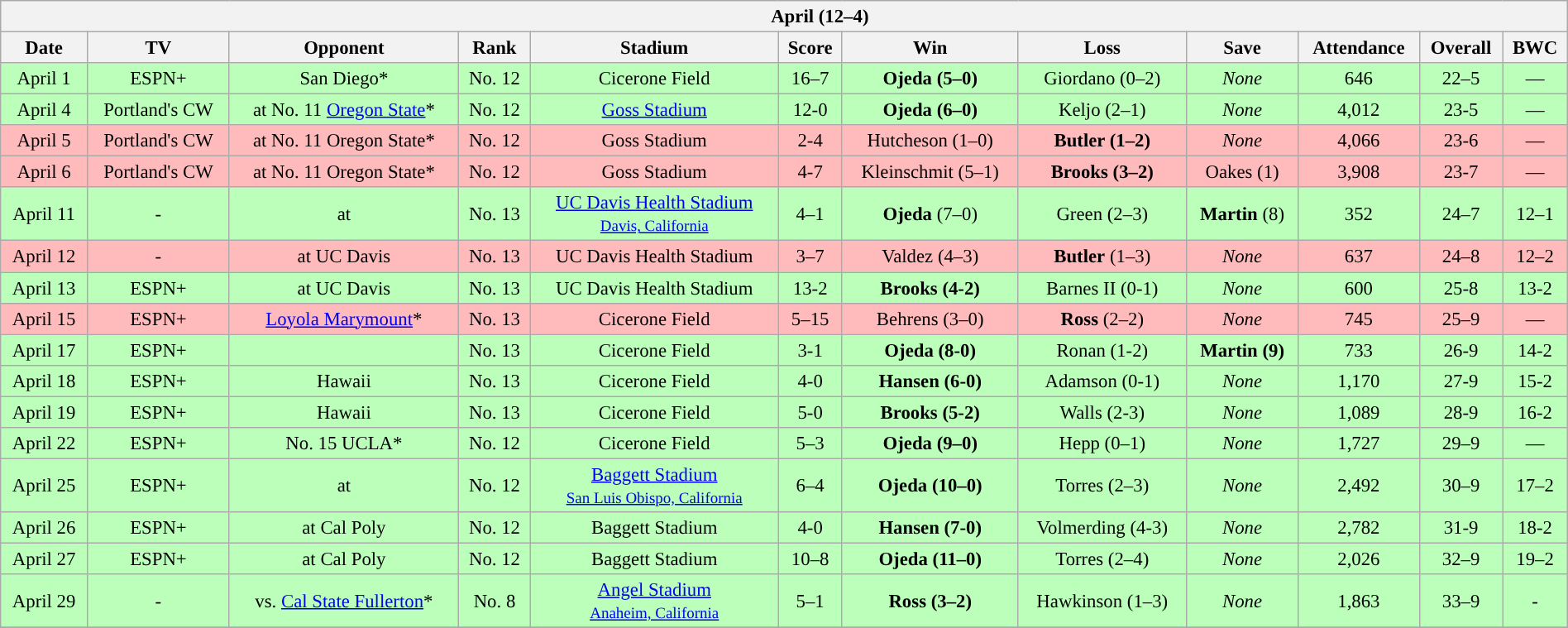<table class="wikitable collapsible collapsed" style="margin:auto; width:100%; text-align:center; font-size:95%">
<tr>
<th colspan=12 style="padding-left:4em;">April (12–4)</th>
</tr>
<tr>
<th bgcolor="#DDDDFF">Date</th>
<th bgcolor="#DDDDFF">TV</th>
<th bgcolor="#DDDDFF">Opponent</th>
<th bgcolor="#DDDDFF">Rank</th>
<th bgcolor="#DDDDFF">Stadium</th>
<th bgcolor="#DDDDFF">Score</th>
<th bgcolor="#DDDDFF">Win</th>
<th bgcolor="#DDDDFF">Loss</th>
<th bgcolor="#DDDDFF">Save</th>
<th bgcolor="#DDDDFF">Attendance</th>
<th bgcolor="#DDDDFF">Overall</th>
<th bgcolor="#DDDDFF">BWC</th>
</tr>
<tr bgcolor="bbffbb">
<td>April 1</td>
<td>ESPN+</td>
<td>San Diego*</td>
<td>No. 12</td>
<td>Cicerone Field</td>
<td>16–7</td>
<td><strong>Ojeda (5–0)</strong></td>
<td>Giordano (0–2)</td>
<td><em>None</em></td>
<td>646</td>
<td>22–5</td>
<td>—</td>
</tr>
<tr bgcolor="bbffbb">
<td>April 4</td>
<td>Portland's CW</td>
<td>at No. 11 <a href='#'>Oregon State</a>*</td>
<td>No. 12</td>
<td><a href='#'>Goss Stadium</a></td>
<td>12-0</td>
<td><strong>Ojeda (6–0)</strong></td>
<td>Keljo (2–1)</td>
<td><em>None</em></td>
<td>4,012</td>
<td>23-5</td>
<td>—</td>
</tr>
<tr bgcolor="ffbbbb">
<td>April 5</td>
<td>Portland's CW</td>
<td>at No. 11 Oregon State*</td>
<td>No. 12</td>
<td>Goss Stadium</td>
<td>2-4</td>
<td>Hutcheson (1–0)</td>
<td><strong>Butler (1–2)</strong></td>
<td><em>None</em></td>
<td>4,066</td>
<td>23-6</td>
<td>—</td>
</tr>
<tr bgcolor="ffbbbb">
<td>April 6</td>
<td>Portland's CW</td>
<td>at No. 11 Oregon State*</td>
<td>No. 12</td>
<td>Goss Stadium</td>
<td>4-7</td>
<td>Kleinschmit (5–1)</td>
<td><strong>Brooks (3–2)</strong></td>
<td>Oakes (1)</td>
<td>3,908</td>
<td>23-7</td>
<td>—</td>
</tr>
<tr bgcolor="bbffbb">
<td>April 11</td>
<td>-</td>
<td>at </td>
<td>No. 13</td>
<td><a href='#'>UC Davis Health Stadium</a><br><small><a href='#'>Davis, California</a></small></td>
<td>4–1</td>
<td><strong>Ojeda</strong> (7–0)</td>
<td>Green (2–3)</td>
<td><strong>Martin</strong> (8)</td>
<td>352</td>
<td>24–7</td>
<td>12–1</td>
</tr>
<tr bgcolor="ffbbbb">
<td>April 12</td>
<td>-</td>
<td>at UC Davis</td>
<td>No. 13</td>
<td>UC Davis Health Stadium</td>
<td>3–7</td>
<td>Valdez (4–3)</td>
<td><strong>Butler</strong> (1–3)</td>
<td><em>None</em></td>
<td>637</td>
<td>24–8</td>
<td>12–2</td>
</tr>
<tr bgcolor="bbffbb">
<td>April 13</td>
<td>ESPN+</td>
<td>at UC Davis</td>
<td>No. 13</td>
<td>UC Davis Health Stadium</td>
<td>13-2</td>
<td><strong>Brooks (4-2)</strong></td>
<td>Barnes II (0-1)</td>
<td><em>None</em></td>
<td>600</td>
<td>25-8</td>
<td>13-2</td>
</tr>
<tr bgcolor="ffbbbb">
<td>April 15</td>
<td>ESPN+</td>
<td><a href='#'>Loyola Marymount</a>*</td>
<td>No. 13</td>
<td>Cicerone Field</td>
<td>5–15</td>
<td>Behrens (3–0)</td>
<td><strong>Ross</strong> (2–2)</td>
<td><em>None</em></td>
<td>745</td>
<td>25–9</td>
<td>—</td>
</tr>
<tr bgcolor="bbffbb">
<td>April 17</td>
<td>ESPN+</td>
<td></td>
<td>No. 13</td>
<td>Cicerone Field</td>
<td>3-1</td>
<td><strong>Ojeda (8-0)</strong></td>
<td>Ronan (1-2)</td>
<td><strong>Martin (9)</strong></td>
<td>733</td>
<td>26-9</td>
<td>14-2</td>
</tr>
<tr bgcolor="bbffbb">
<td>April 18</td>
<td>ESPN+</td>
<td>Hawaii</td>
<td>No. 13</td>
<td>Cicerone Field</td>
<td>4-0</td>
<td><strong>Hansen (6-0)</strong></td>
<td>Adamson (0-1)</td>
<td><em>None</em></td>
<td>1,170</td>
<td>27-9</td>
<td>15-2</td>
</tr>
<tr bgcolor="bbffbb">
<td>April 19</td>
<td>ESPN+</td>
<td>Hawaii</td>
<td>No. 13</td>
<td>Cicerone Field</td>
<td>5-0</td>
<td><strong>Brooks (5-2)</strong></td>
<td>Walls (2-3)</td>
<td><em>None</em></td>
<td>1,089</td>
<td>28-9</td>
<td>16-2</td>
</tr>
<tr bgcolor="bbffbb">
<td>April 22</td>
<td>ESPN+</td>
<td>No. 15 UCLA*</td>
<td>No. 12</td>
<td>Cicerone Field</td>
<td>5–3</td>
<td><strong>Ojeda (9–0)</strong></td>
<td>Hepp (0–1)</td>
<td><em>None</em></td>
<td>1,727</td>
<td>29–9</td>
<td>—</td>
</tr>
<tr bgcolor="bbffbb">
<td>April 25</td>
<td>ESPN+</td>
<td>at </td>
<td>No. 12</td>
<td><a href='#'>Baggett Stadium</a><br><small><a href='#'>San Luis Obispo, California</a></small></td>
<td>6–4</td>
<td><strong>Ojeda (10–0)</strong></td>
<td>Torres (2–3)</td>
<td><em>None</em></td>
<td>2,492</td>
<td>30–9</td>
<td>17–2</td>
</tr>
<tr bgcolor="bbffbb">
<td>April 26</td>
<td>ESPN+</td>
<td>at Cal Poly</td>
<td>No. 12</td>
<td>Baggett Stadium</td>
<td>4-0</td>
<td><strong>Hansen (7-0)</strong></td>
<td>Volmerding (4-3)</td>
<td><em>None</em></td>
<td>2,782</td>
<td>31-9</td>
<td>18-2</td>
</tr>
<tr bgcolor="bbffbb">
<td>April 27</td>
<td>ESPN+</td>
<td>at Cal Poly</td>
<td>No. 12</td>
<td>Baggett Stadium</td>
<td>10–8</td>
<td><strong>Ojeda (11–0)</strong></td>
<td>Torres (2–4)</td>
<td><em>None</em></td>
<td>2,026</td>
<td>32–9</td>
<td>19–2</td>
</tr>
<tr bgcolor="bbffbb">
<td>April 29</td>
<td>-</td>
<td>vs. <a href='#'>Cal State Fullerton</a>*</td>
<td>No. 8</td>
<td><a href='#'>Angel Stadium</a><br><small><a href='#'>Anaheim, California</a></small></td>
<td>5–1</td>
<td><strong>Ross (3–2)</strong></td>
<td>Hawkinson (1–3)</td>
<td><em>None</em></td>
<td>1,863</td>
<td>33–9</td>
<td>-</td>
</tr>
<tr>
</tr>
</table>
